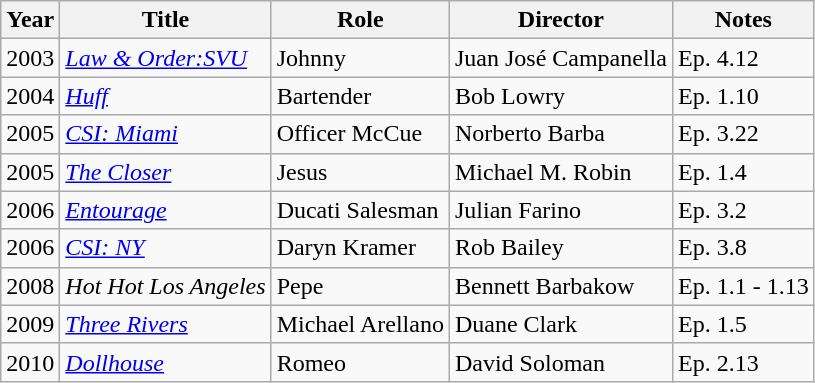<table class="wikitable">
<tr>
<th><strong>Year</strong></th>
<th><strong>Title</strong></th>
<th><strong>Role</strong></th>
<th><strong>Director</strong></th>
<th><strong>Notes</strong></th>
</tr>
<tr>
<td>2003</td>
<td><em><a href='#'>Law & Order:SVU</a></em></td>
<td>Johnny</td>
<td>Juan José Campanella</td>
<td>Ep. 4.12</td>
</tr>
<tr>
<td>2004</td>
<td><em><a href='#'>Huff</a></em></td>
<td>Bartender</td>
<td>Bob Lowry</td>
<td>Ep. 1.10</td>
</tr>
<tr>
<td>2005</td>
<td><em><a href='#'>CSI: Miami</a></em></td>
<td>Officer McCue</td>
<td>Norberto Barba</td>
<td>Ep. 3.22</td>
</tr>
<tr>
<td>2005</td>
<td><em><a href='#'>The Closer</a></em></td>
<td>Jesus</td>
<td>Michael M. Robin</td>
<td>Ep. 1.4</td>
</tr>
<tr>
<td>2006</td>
<td><em><a href='#'>Entourage</a></em></td>
<td>Ducati Salesman</td>
<td>Julian Farino</td>
<td>Ep. 3.2</td>
</tr>
<tr>
<td>2006</td>
<td><em><a href='#'>CSI: NY</a></em></td>
<td>Daryn Kramer</td>
<td>Rob Bailey</td>
<td>Ep. 3.8</td>
</tr>
<tr>
<td>2008</td>
<td><em>Hot Hot Los Angeles</em></td>
<td>Pepe</td>
<td>Bennett Barbakow</td>
<td>Ep. 1.1 - 1.13</td>
</tr>
<tr>
<td>2009</td>
<td><em><a href='#'>Three Rivers</a></em></td>
<td>Michael Arellano</td>
<td>Duane Clark</td>
<td>Ep. 1.5</td>
</tr>
<tr>
<td>2010</td>
<td><em><a href='#'>Dollhouse</a></em></td>
<td>Romeo</td>
<td>David Soloman</td>
<td>Ep. 2.13</td>
</tr>
</table>
